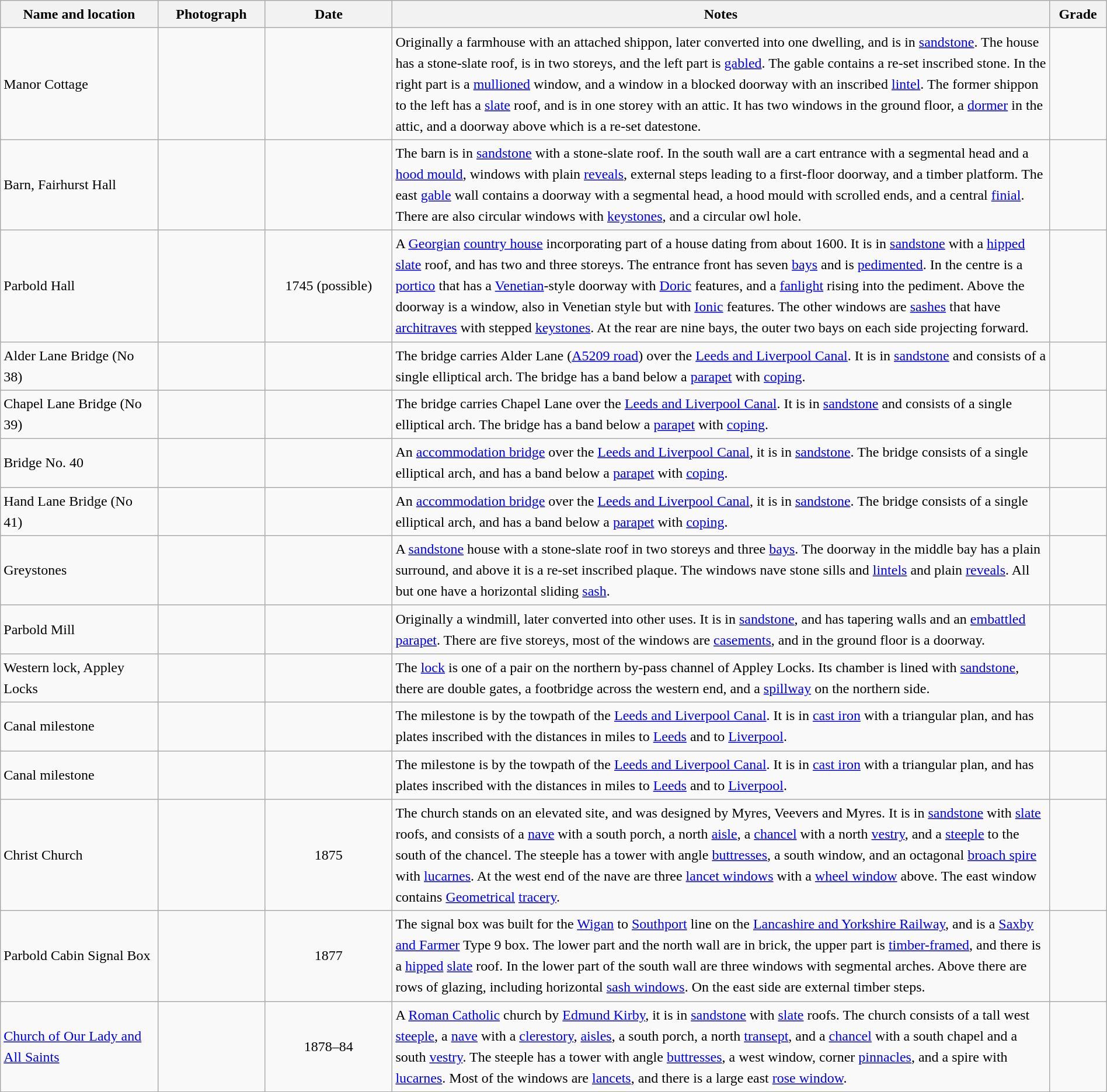<table class="wikitable sortable plainrowheaders" style="width:100%;border:0px;text-align:left;line-height:150%;">
<tr>
<th scope="col"  style="width:150px">Name and location</th>
<th scope="col"  style="width:100px" class="unsortable">Photograph</th>
<th scope="col"  style="width:120px">Date</th>
<th scope="col"  style="width:650px" class="unsortable">Notes</th>
<th scope="col"  style="width:50px">Grade</th>
</tr>
<tr>
<td>Manor Cottage<br><small></small></td>
<td></td>
<td align="center"></td>
<td>Originally a farmhouse with an attached shippon, later converted into one dwelling, and is in <a href='#'>sandstone</a>.  The house has a stone-slate roof, is in two storeys, and the left part is <a href='#'>gabled</a>.  The gable contains a re-set inscribed stone.  In the right part is a <a href='#'>mullioned</a> window, and a window in a blocked doorway with an inscribed <a href='#'>lintel</a>.  The former shippon to the left has a <a href='#'>slate</a> roof, and is in one storey with an attic.  It has two windows in the ground floor, a <a href='#'>dormer</a> in the attic, and a doorway above which is a re-set datestone.</td>
<td align="center" ></td>
</tr>
<tr>
<td>Barn, Fairhurst Hall<br><small></small></td>
<td></td>
<td align="center"></td>
<td>The barn is in <a href='#'>sandstone</a> with a stone-slate roof.  In the south wall are a cart entrance with a segmental head and a <a href='#'>hood mould</a>, windows with plain <a href='#'>reveals</a>, external steps leading to a first-floor doorway, and a timber platform.  The east <a href='#'>gable</a> wall contains a doorway with a segmental head, a hood mould with scrolled ends, and a central <a href='#'>finial</a>.  There are also circular windows with <a href='#'>keystones</a>, and a circular owl hole.</td>
<td align="center" ></td>
</tr>
<tr>
<td>Parbold Hall<br><small></small></td>
<td></td>
<td align="center">1745 (possible)</td>
<td>A <a href='#'>Georgian</a> <a href='#'>country house</a> incorporating part of a house dating from about 1600.  It is in <a href='#'>sandstone</a> with a <a href='#'>hipped</a> <a href='#'>slate</a> roof, and has two and three storeys.  The entrance front has seven <a href='#'>bays</a> and is <a href='#'>pedimented</a>.  In the centre is a <a href='#'>portico</a> that has a <a href='#'>Venetian</a>-style doorway with <a href='#'>Doric</a> features, and a <a href='#'>fanlight</a> rising into the pediment.  Above the doorway is a window, also in Venetian style but with <a href='#'>Ionic</a> features.  The other windows are <a href='#'>sashes</a> that have <a href='#'>architraves</a> with stepped <a href='#'>keystones</a>.  At the rear are nine bays, the outer two bays on each side projecting forward.</td>
<td align="center" ></td>
</tr>
<tr>
<td>Alder Lane Bridge (No 38)<br><small></small></td>
<td></td>
<td align="center"></td>
<td>The bridge carries Alder Lane (<a href='#'>A5209 road</a>) over the <a href='#'>Leeds and Liverpool Canal</a>.  It is in <a href='#'>sandstone</a> and consists of a single elliptical arch.  The bridge has a band below a <a href='#'>parapet</a> with <a href='#'>coping</a>.</td>
<td align="center" ></td>
</tr>
<tr>
<td>Chapel Lane Bridge (No 39)<br><small></small></td>
<td></td>
<td align="center"></td>
<td>The bridge carries Chapel Lane over the <a href='#'>Leeds and Liverpool Canal</a>.  It is in <a href='#'>sandstone</a> and consists of a single elliptical arch.  The bridge has a band below a <a href='#'>parapet</a> with <a href='#'>coping</a>.</td>
<td align="center" ></td>
</tr>
<tr>
<td>Bridge No. 40<br><small></small></td>
<td></td>
<td align="center"></td>
<td>An <a href='#'>accommodation bridge</a> over the <a href='#'>Leeds and Liverpool Canal</a>, it is in <a href='#'>sandstone</a>.  The bridge consists of a single elliptical arch, and has a band below a <a href='#'>parapet</a> with <a href='#'>coping</a>.</td>
<td align="center" ></td>
</tr>
<tr>
<td>Hand Lane Bridge (No 41)<br><small></small></td>
<td></td>
<td align="center"></td>
<td>An <a href='#'>accommodation bridge</a> over the <a href='#'>Leeds and Liverpool Canal</a>, it is in <a href='#'>sandstone</a>.  The bridge consists of a single elliptical arch, and has a band below a <a href='#'>parapet</a> with <a href='#'>coping</a>.</td>
<td align="center" ></td>
</tr>
<tr>
<td>Greystones<br><small></small></td>
<td></td>
<td align="center"></td>
<td>A <a href='#'>sandstone</a> house with a stone-slate roof in two storeys and three <a href='#'>bays</a>.  The doorway in the middle bay has a plain surround, and above it is a re-set inscribed plaque.  The windows nave stone sills and <a href='#'>lintels</a> and plain <a href='#'>reveals</a>.  All but one have a horizontal sliding <a href='#'>sash</a>.</td>
<td align="center" ></td>
</tr>
<tr>
<td>Parbold Mill<br><small></small></td>
<td></td>
<td align="center"></td>
<td>Originally a windmill, later converted into other uses.  It is in <a href='#'>sandstone</a>, and has tapering walls and an <a href='#'>embattled</a> <a href='#'>parapet</a>.  There are five storeys, most of the windows are <a href='#'>casements</a>, and in the ground floor is a doorway.</td>
<td align="center" ></td>
</tr>
<tr>
<td>Western lock, Appley Locks<br><small></small></td>
<td></td>
<td align="center"></td>
<td>The <a href='#'>lock</a> is one of a pair on the northern by-pass channel of Appley Locks.  Its chamber is lined with <a href='#'>sandstone</a>, there are double gates, a footbridge across the western end, and a <a href='#'>spillway</a> on the northern side.</td>
<td align="center" ></td>
</tr>
<tr>
<td>Canal milestone<br><small></small></td>
<td></td>
<td align="center"></td>
<td>The milestone is by the towpath of the <a href='#'>Leeds and Liverpool Canal</a>.  It is in <a href='#'>cast iron</a> with a triangular plan, and has plates inscribed with the distances in miles to <a href='#'>Leeds</a> and to <a href='#'>Liverpool</a>.</td>
<td align="center" ></td>
</tr>
<tr>
<td>Canal milestone<br><small></small></td>
<td></td>
<td align="center"></td>
<td>The milestone is by the towpath of the <a href='#'>Leeds and Liverpool Canal</a>.  It is in <a href='#'>cast iron</a> with a triangular plan, and has plates inscribed with the distances in miles to <a href='#'>Leeds</a> and to <a href='#'>Liverpool</a>.</td>
<td align="center" ></td>
</tr>
<tr>
<td>Christ Church<br><small></small></td>
<td></td>
<td align="center">1875</td>
<td>The church stands on an elevated site, and was designed by Myres, Veevers and Myres.  It is in <a href='#'>sandstone</a> with <a href='#'>slate</a> roofs, and consists of a <a href='#'>nave</a> with a south porch, a north <a href='#'>aisle</a>, a <a href='#'>chancel</a> with a north <a href='#'>vestry</a>, and a <a href='#'>steeple</a> to the south of the chancel.  The steeple has a tower with angle <a href='#'>buttresses</a>, a south window, and an octagonal <a href='#'>broach spire</a> with <a href='#'>lucarnes</a>.  At the west end of the nave are three <a href='#'>lancet windows</a> with a <a href='#'>wheel window</a> above.  The east window contains <a href='#'>Geometrical</a> <a href='#'>tracery</a>.</td>
<td align="center" ></td>
</tr>
<tr>
<td>Parbold Cabin Signal Box<br><small></small></td>
<td></td>
<td align="center">1877</td>
<td>The signal box was built for the <a href='#'>Wigan</a> to <a href='#'>Southport</a> line on the <a href='#'>Lancashire and Yorkshire Railway</a>, and is a <a href='#'>Saxby and Farmer</a> Type 9 box.  The lower part and the north wall are in brick, the upper part is <a href='#'>timber-framed</a>, and there is a <a href='#'>hipped</a> <a href='#'>slate</a> roof.  In the lower part of the south wall are three windows with segmental arches.  Above there are rows of glazing, including horizontal <a href='#'>sash windows</a>.  On the east side are external timber steps.</td>
<td align="center" ></td>
</tr>
<tr>
<td><a href='#'>Church of Our Lady and All Saints</a><br><small></small></td>
<td></td>
<td align="center">1878–84</td>
<td>A <a href='#'>Roman Catholic</a> church by <a href='#'>Edmund Kirby</a>, it is in <a href='#'>sandstone</a> with <a href='#'>slate</a> roofs.  The church consists of a tall west <a href='#'>steeple</a>, a <a href='#'>nave</a> with a <a href='#'>clerestory</a>, <a href='#'>aisles</a>, a south porch, a north <a href='#'>transept</a>, and a <a href='#'>chancel</a> with a south chapel and a south <a href='#'>vestry</a>.  The steeple has a tower with angle <a href='#'>buttresses</a>, a west window, corner <a href='#'>pinnacles</a>, and a spire with <a href='#'>lucarnes</a>.  Most of the windows are <a href='#'>lancets</a>, and there is a large east <a href='#'>rose window</a>.</td>
<td align="center" ></td>
</tr>
<tr>
</tr>
</table>
